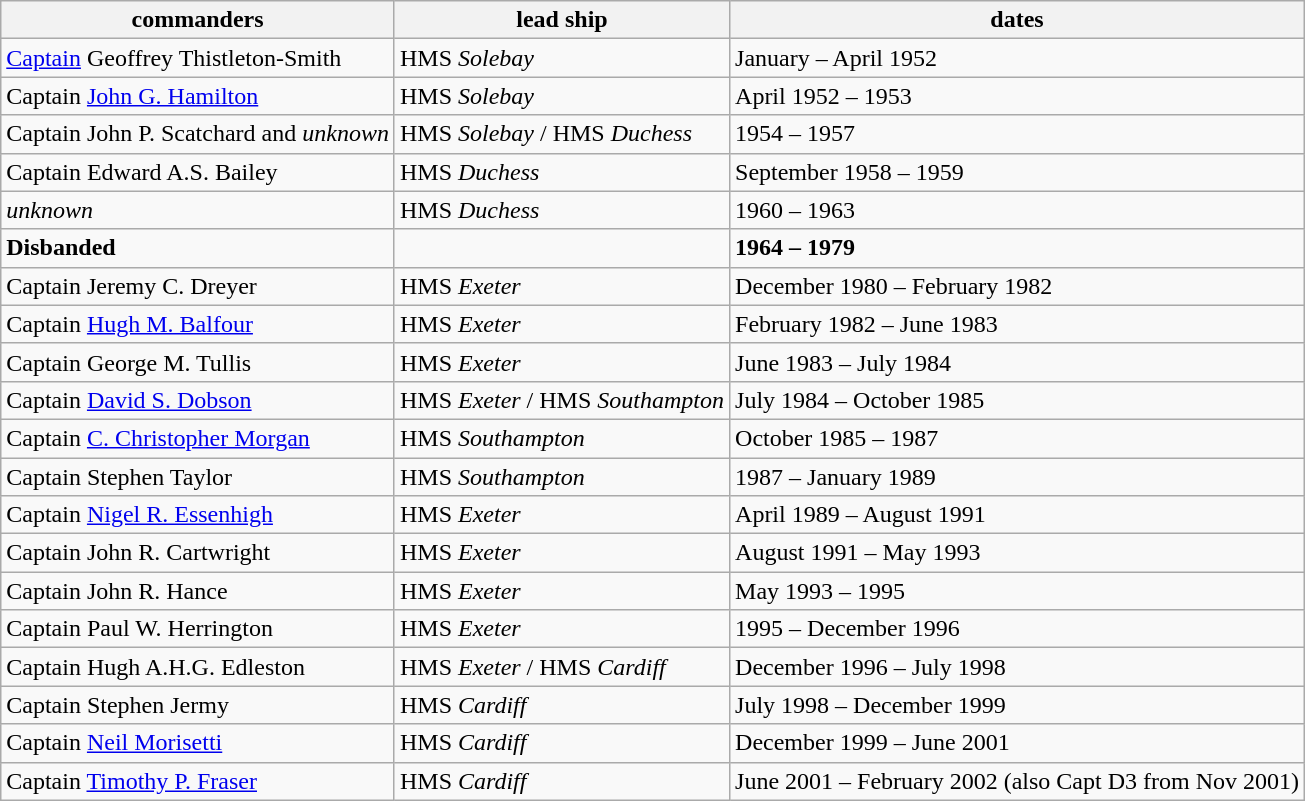<table class=wikitable>
<tr>
<th>commanders </th>
<th>lead ship</th>
<th>dates</th>
</tr>
<tr>
<td><a href='#'>Captain</a> Geoffrey Thistleton-Smith</td>
<td>HMS <em>Solebay</em></td>
<td>January – April 1952</td>
</tr>
<tr>
<td>Captain <a href='#'>John G. Hamilton</a></td>
<td>HMS <em>Solebay</em></td>
<td>April 1952 – 1953</td>
</tr>
<tr>
<td>Captain John P. Scatchard and <em>unknown</em></td>
<td>HMS <em>Solebay</em> / HMS <em>Duchess</em></td>
<td>1954 – 1957</td>
</tr>
<tr>
<td>Captain Edward A.S. Bailey</td>
<td>HMS <em>Duchess</em></td>
<td>September 1958 – 1959</td>
</tr>
<tr>
<td><em>unknown</em></td>
<td>HMS <em>Duchess</em></td>
<td>1960 – 1963</td>
</tr>
<tr>
<td><strong>Disbanded</strong></td>
<td></td>
<td><strong>1964 – 1979</strong></td>
</tr>
<tr>
<td>Captain Jeremy C. Dreyer</td>
<td>HMS <em>Exeter</em></td>
<td>December 1980 – February 1982</td>
</tr>
<tr>
<td>Captain <a href='#'>Hugh M. Balfour</a></td>
<td>HMS <em>Exeter</em></td>
<td>February 1982 – June 1983</td>
</tr>
<tr>
<td>Captain George M. Tullis</td>
<td>HMS <em>Exeter</em></td>
<td>June 1983 – July 1984</td>
</tr>
<tr>
<td>Captain <a href='#'>David S. Dobson</a></td>
<td>HMS <em>Exeter</em> / HMS <em>Southampton</em></td>
<td>July 1984 – October 1985</td>
</tr>
<tr>
<td>Captain <a href='#'>C. Christopher Morgan</a></td>
<td>HMS <em>Southampton</em></td>
<td>October 1985 – 1987</td>
</tr>
<tr>
<td>Captain Stephen Taylor</td>
<td>HMS <em>Southampton</em></td>
<td>1987 – January 1989</td>
</tr>
<tr>
<td>Captain <a href='#'>Nigel R. Essenhigh</a></td>
<td>HMS <em>Exeter</em></td>
<td>April 1989 – August 1991</td>
</tr>
<tr>
<td>Captain John R. Cartwright</td>
<td>HMS <em>Exeter</em></td>
<td>August 1991 – May 1993</td>
</tr>
<tr>
<td>Captain John R. Hance</td>
<td>HMS <em>Exeter</em></td>
<td>May 1993 – 1995</td>
</tr>
<tr>
<td>Captain Paul W. Herrington</td>
<td>HMS <em>Exeter</em></td>
<td>1995 – December 1996</td>
</tr>
<tr>
<td>Captain Hugh A.H.G. Edleston</td>
<td>HMS <em>Exeter</em> / HMS <em>Cardiff</em></td>
<td>December 1996 – July 1998</td>
</tr>
<tr>
<td>Captain Stephen Jermy </td>
<td>HMS <em>Cardiff</em></td>
<td>July 1998 – December 1999</td>
</tr>
<tr>
<td>Captain <a href='#'>Neil Morisetti</a></td>
<td>HMS <em>Cardiff</em></td>
<td>December 1999 – June 2001</td>
</tr>
<tr>
<td>Captain <a href='#'>Timothy P. Fraser</a></td>
<td>HMS <em>Cardiff</em></td>
<td>June 2001 – February 2002 (also Capt D3 from Nov 2001)</td>
</tr>
</table>
